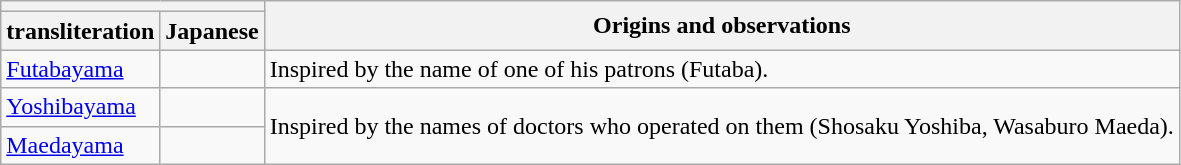<table class="wikitable">
<tr>
<th colspan="2"></th>
<th rowspan="2">Origins and observations</th>
</tr>
<tr>
<th> transliteration</th>
<th>Japanese</th>
</tr>
<tr>
<td><a href='#'>Futabayama</a></td>
<td></td>
<td>Inspired by the name of one of his patrons (Futaba).</td>
</tr>
<tr>
<td><a href='#'>Yoshibayama</a></td>
<td></td>
<td rowspan="2">Inspired by the names of doctors who operated on them (Shosaku Yoshiba, Wasaburo Maeda).</td>
</tr>
<tr>
<td><a href='#'>Maedayama</a></td>
<td></td>
</tr>
</table>
